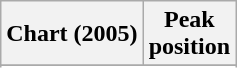<table class="wikitable sortable plainrowheaders" style="text-align:center">
<tr>
<th scope="col">Chart (2005)</th>
<th scope="col">Peak<br>position</th>
</tr>
<tr>
</tr>
<tr>
</tr>
<tr>
</tr>
<tr>
</tr>
</table>
